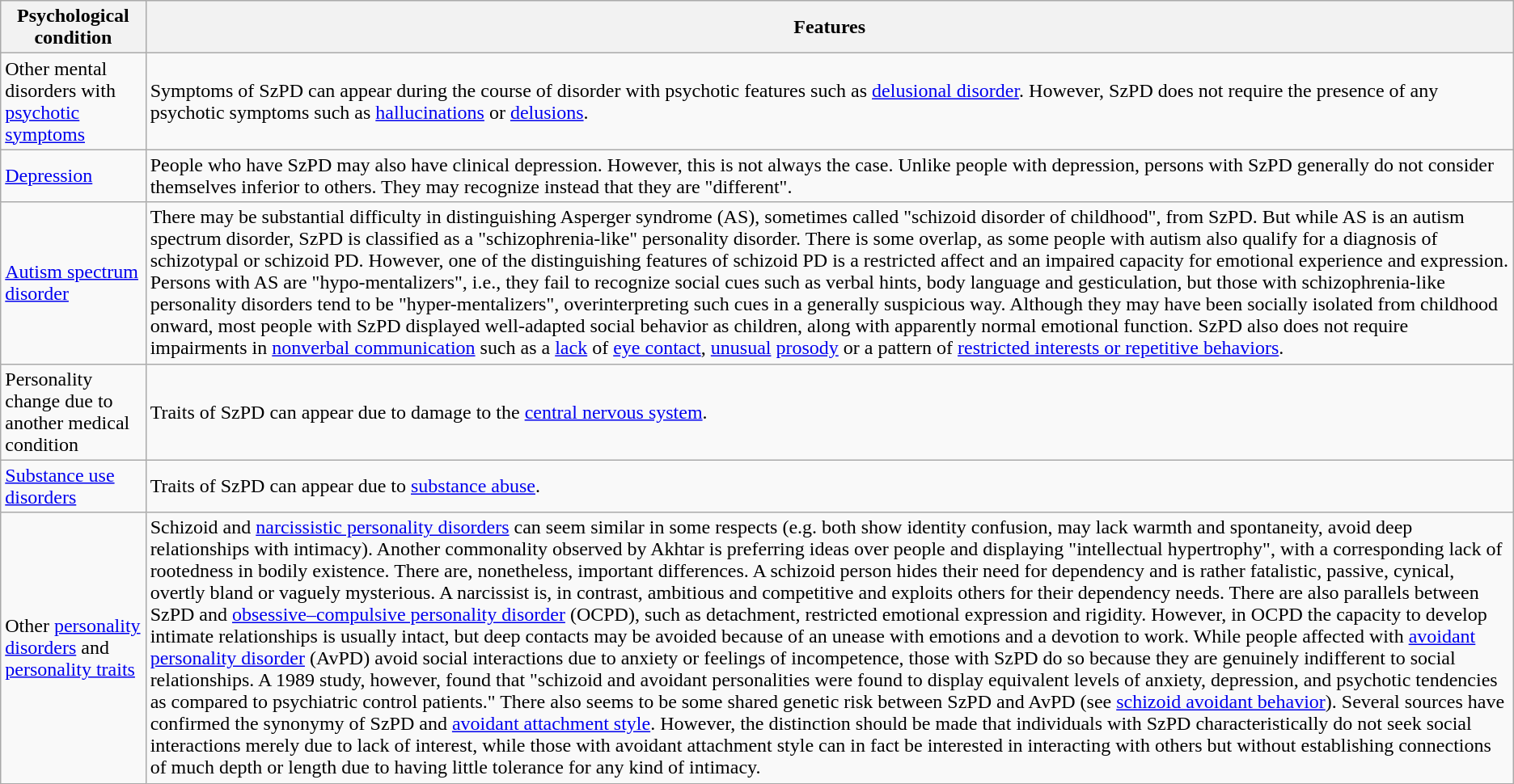<table class="wikitable">
<tr>
<th>Psychological condition</th>
<th>Features</th>
</tr>
<tr>
<td>Other mental disorders with <a href='#'>psychotic symptoms</a></td>
<td>Symptoms of SzPD can appear during the course of disorder with psychotic features such as <a href='#'>delusional disorder</a>. However, SzPD does not require the presence of any psychotic symptoms such as <a href='#'>hallucinations</a> or <a href='#'>delusions</a>.</td>
</tr>
<tr>
<td><a href='#'>Depression</a></td>
<td>People who have SzPD may also have clinical depression. However, this is not always the case. Unlike people with depression, persons with SzPD generally do not consider themselves inferior to others. They may recognize instead that they are "different".</td>
</tr>
<tr>
<td><a href='#'>Autism spectrum disorder</a></td>
<td>There may be substantial difficulty in distinguishing Asperger syndrome (AS), sometimes called "schizoid disorder of childhood", from SzPD. But while AS is an autism spectrum disorder, SzPD is classified as a "schizophrenia-like" personality disorder. There is some overlap, as some people with autism also qualify for a diagnosis of schizotypal or schizoid PD. However, one of the distinguishing features of schizoid PD is a restricted affect and an impaired capacity for emotional experience and expression. Persons with AS are "hypo-mentalizers", i.e., they fail to recognize social cues such as verbal hints, body language and gesticulation, but those with schizophrenia-like personality disorders tend to be "hyper-mentalizers", overinterpreting such cues in a generally suspicious way. Although they may have been socially isolated from childhood onward, most people with SzPD displayed well-adapted social behavior as children, along with apparently normal emotional function. SzPD also does not require impairments in <a href='#'>nonverbal communication</a> such as a <a href='#'>lack</a> of <a href='#'>eye contact</a>, <a href='#'>unusual</a> <a href='#'>prosody</a> or a pattern of <a href='#'>restricted interests or repetitive behaviors</a>.</td>
</tr>
<tr>
<td>Personality change due to another medical condition</td>
<td>Traits of SzPD can appear due to damage to the <a href='#'>central nervous system</a>.</td>
</tr>
<tr>
<td><a href='#'>Substance use disorders</a></td>
<td>Traits of SzPD can appear due to <a href='#'>substance abuse</a>.</td>
</tr>
<tr>
<td>Other <a href='#'>personality disorders</a> and <a href='#'>personality traits</a></td>
<td>Schizoid and <a href='#'>narcissistic personality disorders</a> can seem similar in some respects (e.g. both show identity confusion, may lack warmth and spontaneity, avoid deep relationships with intimacy). Another commonality observed by Akhtar is preferring ideas over people and displaying "intellectual hypertrophy", with a corresponding lack of rootedness in bodily existence. There are, nonetheless, important differences. A schizoid person hides their need for dependency and is rather fatalistic, passive, cynical, overtly bland or vaguely mysterious. A narcissist is, in contrast, ambitious and competitive and exploits others for their dependency needs. There are also parallels between SzPD and <a href='#'>obsessive–compulsive personality disorder</a> (OCPD), such as detachment, restricted emotional expression and rigidity. However, in OCPD the capacity to develop intimate relationships is usually intact, but deep contacts may be avoided because of an unease with emotions and a devotion to work. While people affected with <a href='#'>avoidant personality disorder</a> (AvPD) avoid social interactions due to anxiety or feelings of incompetence, those with SzPD do so because they are genuinely indifferent to social relationships. A 1989 study, however, found that "schizoid and avoidant personalities were found to display equivalent levels of anxiety, depression, and psychotic tendencies as compared to psychiatric control patients." There also seems to be some shared genetic risk between SzPD and AvPD (see <a href='#'>schizoid avoidant behavior</a>). Several sources have confirmed the synonymy of SzPD and <a href='#'>avoidant attachment style</a>. However, the distinction should be made that individuals with SzPD characteristically do not seek social interactions merely due to lack of interest, while those with avoidant attachment style can in fact be interested in interacting with others but without establishing connections of much depth or length due to having little tolerance for any kind of intimacy.</td>
</tr>
</table>
